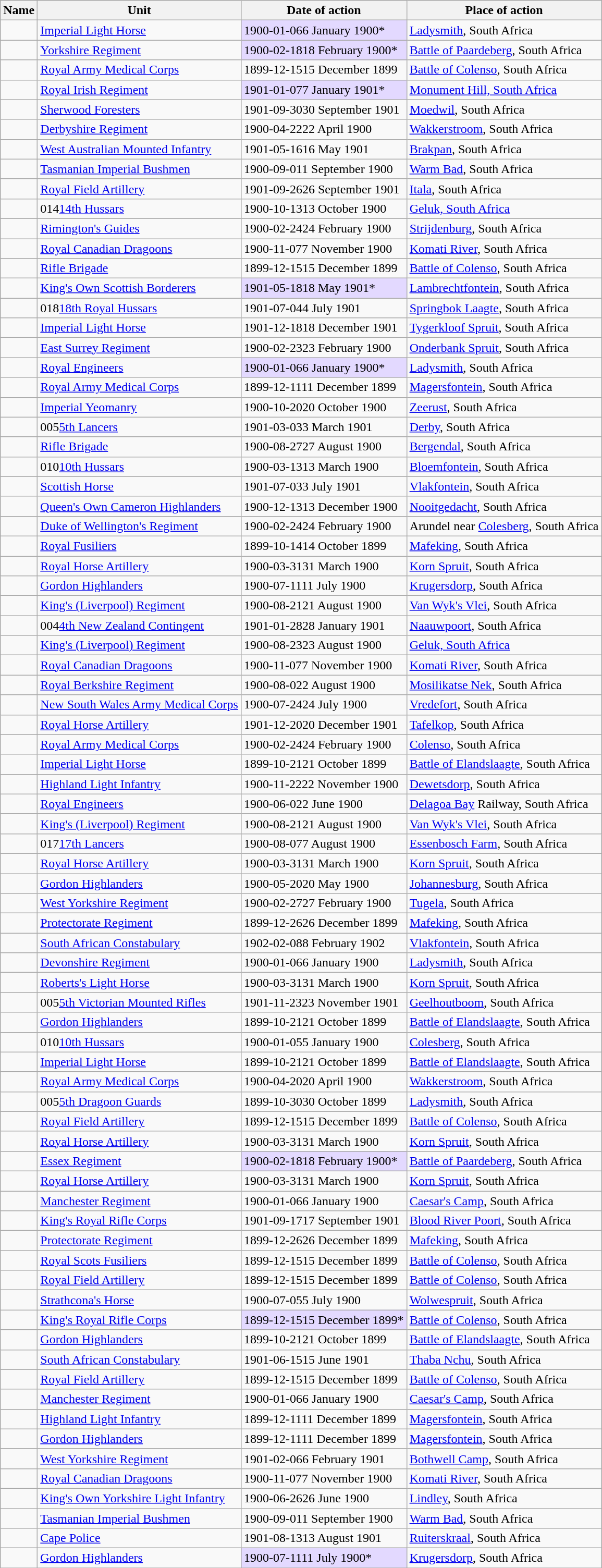<table class="wikitable sortable">
<tr>
<th>Name</th>
<th>Unit</th>
<th>Date of action</th>
<th>Place of action</th>
</tr>
<tr>
<td></td>
<td><a href='#'>Imperial Light Horse</a></td>
<td style="background:#e3d9ff;"><span>1900-01-06</span>6 January 1900*</td>
<td><a href='#'>Ladysmith</a>, South Africa</td>
</tr>
<tr>
<td></td>
<td><a href='#'>Yorkshire Regiment</a></td>
<td style="background:#e3d9ff;"><span>1900-02-18</span>18 February 1900*</td>
<td><a href='#'>Battle of Paardeberg</a>, South Africa</td>
</tr>
<tr>
<td></td>
<td><a href='#'>Royal Army Medical Corps</a></td>
<td><span>1899-12-15</span>15 December 1899</td>
<td><a href='#'>Battle of Colenso</a>, South Africa</td>
</tr>
<tr>
<td></td>
<td><a href='#'>Royal Irish Regiment</a></td>
<td style="background:#e3d9ff;"><span>1901-01-07</span>7 January 1901*</td>
<td><a href='#'>Monument Hill, South Africa</a></td>
</tr>
<tr>
<td></td>
<td><a href='#'>Sherwood Foresters</a></td>
<td><span>1901-09-30</span>30 September 1901</td>
<td><a href='#'>Moedwil</a>, South Africa</td>
</tr>
<tr>
<td></td>
<td><a href='#'>Derbyshire Regiment</a></td>
<td><span>1900-04-22</span>22 April 1900</td>
<td><a href='#'>Wakkerstroom</a>, South Africa</td>
</tr>
<tr>
<td></td>
<td><a href='#'>West Australian Mounted Infantry</a></td>
<td><span>1901-05-16</span>16 May 1901</td>
<td><a href='#'>Brakpan</a>, South Africa</td>
</tr>
<tr>
<td></td>
<td><a href='#'>Tasmanian Imperial Bushmen</a></td>
<td><span>1900-09-01</span>1 September 1900</td>
<td><a href='#'>Warm Bad</a>, South Africa</td>
</tr>
<tr>
<td></td>
<td><a href='#'>Royal Field Artillery</a></td>
<td><span>1901-09-26</span>26 September 1901</td>
<td><a href='#'>Itala</a>, South Africa</td>
</tr>
<tr>
<td></td>
<td><span>014</span><a href='#'>14th Hussars</a></td>
<td><span>1900-10-13</span>13 October 1900</td>
<td><a href='#'>Geluk, South Africa</a></td>
</tr>
<tr>
<td></td>
<td><a href='#'>Rimington's Guides</a></td>
<td><span>1900-02-24</span>24 February 1900</td>
<td><a href='#'>Strijdenburg</a>, South Africa</td>
</tr>
<tr>
<td></td>
<td><a href='#'>Royal Canadian Dragoons</a></td>
<td><span>1900-11-07</span>7 November 1900</td>
<td><a href='#'>Komati River</a>, South Africa</td>
</tr>
<tr>
<td></td>
<td><a href='#'>Rifle Brigade</a></td>
<td><span>1899-12-15</span>15 December 1899</td>
<td><a href='#'>Battle of Colenso</a>, South Africa</td>
</tr>
<tr>
<td></td>
<td><a href='#'>King's Own Scottish Borderers</a></td>
<td style="background:#e3d9ff;"><span>1901-05-18</span>18 May 1901*</td>
<td><a href='#'>Lambrechtfontein</a>, South Africa</td>
</tr>
<tr>
<td></td>
<td><span>018</span><a href='#'>18th Royal Hussars</a></td>
<td><span>1901-07-04</span>4 July 1901</td>
<td><a href='#'>Springbok Laagte</a>, South Africa</td>
</tr>
<tr>
<td></td>
<td><a href='#'>Imperial Light Horse</a></td>
<td><span>1901-12-18</span>18 December 1901</td>
<td><a href='#'>Tygerkloof Spruit</a>, South Africa</td>
</tr>
<tr>
<td></td>
<td><a href='#'>East Surrey Regiment</a></td>
<td><span>1900-02-23</span>23 February 1900</td>
<td><a href='#'>Onderbank Spruit</a>, South Africa</td>
</tr>
<tr>
<td></td>
<td><a href='#'>Royal Engineers</a></td>
<td style="background:#e3d9ff;"><span>1900-01-06</span>6 January 1900*</td>
<td><a href='#'>Ladysmith</a>, South Africa</td>
</tr>
<tr>
<td></td>
<td><a href='#'>Royal Army Medical Corps</a></td>
<td><span>1899-12-11</span>11 December 1899</td>
<td><a href='#'>Magersfontein</a>, South Africa</td>
</tr>
<tr>
<td></td>
<td><a href='#'>Imperial Yeomanry</a></td>
<td><span>1900-10-20</span>20 October 1900</td>
<td><a href='#'>Zeerust</a>, South Africa</td>
</tr>
<tr>
<td></td>
<td><span>005</span><a href='#'>5th Lancers</a></td>
<td><span>1901-03-03</span>3 March 1901</td>
<td><a href='#'>Derby</a>, South Africa</td>
</tr>
<tr>
<td></td>
<td><a href='#'>Rifle Brigade</a></td>
<td><span>1900-08-27</span>27 August 1900</td>
<td><a href='#'>Bergendal</a>, South Africa</td>
</tr>
<tr>
<td></td>
<td><span>010</span><a href='#'>10th Hussars</a></td>
<td><span>1900-03-13</span>13 March 1900</td>
<td><a href='#'>Bloemfontein</a>, South Africa</td>
</tr>
<tr>
<td></td>
<td><a href='#'>Scottish Horse</a></td>
<td><span>1901-07-03</span>3 July 1901</td>
<td><a href='#'>Vlakfontein</a>, South Africa</td>
</tr>
<tr>
<td></td>
<td><a href='#'>Queen's Own Cameron Highlanders</a></td>
<td><span>1900-12-13</span>13 December 1900</td>
<td><a href='#'>Nooitgedacht</a>, South Africa</td>
</tr>
<tr>
<td></td>
<td><a href='#'>Duke of Wellington's Regiment</a></td>
<td><span>1900-02-24</span>24 February 1900</td>
<td>Arundel near <a href='#'>Colesberg</a>, South Africa</td>
</tr>
<tr>
<td></td>
<td><a href='#'>Royal Fusiliers</a></td>
<td><span>1899-10-14</span>14 October 1899</td>
<td><a href='#'>Mafeking</a>, South Africa</td>
</tr>
<tr>
<td></td>
<td><a href='#'>Royal Horse Artillery</a></td>
<td><span>1900-03-31</span>31 March 1900</td>
<td><a href='#'>Korn Spruit</a>, South Africa</td>
</tr>
<tr>
<td></td>
<td><a href='#'>Gordon Highlanders</a></td>
<td><span>1900-07-11</span>11 July 1900</td>
<td><a href='#'>Krugersdorp</a>, South Africa</td>
</tr>
<tr>
<td></td>
<td><a href='#'>King's (Liverpool) Regiment</a></td>
<td><span>1900-08-21</span>21 August 1900</td>
<td><a href='#'>Van Wyk's Vlei</a>, South Africa</td>
</tr>
<tr>
<td></td>
<td><span>004</span><a href='#'>4th New Zealand Contingent</a></td>
<td><span>1901-01-28</span>28 January 1901</td>
<td><a href='#'>Naauwpoort</a>, South Africa</td>
</tr>
<tr>
<td></td>
<td><a href='#'>King's (Liverpool) Regiment</a></td>
<td><span>1900-08-23</span>23 August 1900</td>
<td><a href='#'>Geluk, South Africa</a></td>
</tr>
<tr>
<td></td>
<td><a href='#'>Royal Canadian Dragoons</a></td>
<td><span>1900-11-07</span>7 November 1900</td>
<td><a href='#'>Komati River</a>, South Africa</td>
</tr>
<tr>
<td></td>
<td><a href='#'>Royal Berkshire Regiment</a></td>
<td><span>1900-08-02</span>2 August 1900</td>
<td><a href='#'>Mosilikatse Nek</a>, South Africa</td>
</tr>
<tr>
<td></td>
<td><a href='#'>New South Wales Army Medical Corps</a></td>
<td><span>1900-07-24</span>24 July 1900</td>
<td><a href='#'>Vredefort</a>, South Africa</td>
</tr>
<tr>
<td></td>
<td><a href='#'>Royal Horse Artillery</a></td>
<td><span>1901-12-20</span>20 December 1901</td>
<td><a href='#'>Tafelkop</a>, South Africa</td>
</tr>
<tr>
<td></td>
<td><a href='#'>Royal Army Medical Corps</a></td>
<td><span>1900-02-24</span>24 February 1900</td>
<td><a href='#'>Colenso</a>, South Africa</td>
</tr>
<tr>
<td></td>
<td><a href='#'>Imperial Light Horse</a></td>
<td><span>1899-10-21</span>21 October 1899</td>
<td><a href='#'>Battle of Elandslaagte</a>, South Africa</td>
</tr>
<tr>
<td></td>
<td><a href='#'>Highland Light Infantry</a></td>
<td><span>1900-11-22</span>22 November 1900</td>
<td><a href='#'>Dewetsdorp</a>, South Africa</td>
</tr>
<tr>
<td></td>
<td><a href='#'>Royal Engineers</a></td>
<td><span>1900-06-02</span>2 June 1900</td>
<td><a href='#'>Delagoa Bay</a> Railway, South Africa</td>
</tr>
<tr>
<td></td>
<td><a href='#'>King's (Liverpool) Regiment</a></td>
<td><span>1900-08-21</span>21 August 1900</td>
<td><a href='#'>Van Wyk's Vlei</a>, South Africa</td>
</tr>
<tr>
<td></td>
<td><span>017</span><a href='#'>17th Lancers</a></td>
<td><span>1900-08-07</span>7 August 1900</td>
<td><a href='#'>Essenbosch Farm</a>, South Africa</td>
</tr>
<tr>
<td></td>
<td><a href='#'>Royal Horse Artillery</a></td>
<td><span>1900-03-31</span>31 March 1900</td>
<td><a href='#'>Korn Spruit</a>, South Africa</td>
</tr>
<tr>
<td></td>
<td><a href='#'>Gordon Highlanders</a></td>
<td><span>1900-05-20</span>20 May 1900</td>
<td><a href='#'>Johannesburg</a>, South Africa</td>
</tr>
<tr>
<td></td>
<td><a href='#'>West Yorkshire Regiment</a></td>
<td><span>1900-02-27</span>27 February 1900</td>
<td><a href='#'>Tugela</a>, South Africa</td>
</tr>
<tr>
<td></td>
<td><a href='#'>Protectorate Regiment</a></td>
<td><span>1899-12-26</span>26 December 1899</td>
<td><a href='#'>Mafeking</a>, South Africa</td>
</tr>
<tr>
<td></td>
<td><a href='#'>South African Constabulary</a></td>
<td><span>1902-02-08</span>8 February 1902</td>
<td><a href='#'>Vlakfontein</a>, South Africa</td>
</tr>
<tr>
<td></td>
<td><a href='#'>Devonshire Regiment</a></td>
<td><span>1900-01-06</span>6 January 1900</td>
<td><a href='#'>Ladysmith</a>, South Africa</td>
</tr>
<tr>
<td></td>
<td><a href='#'>Roberts's Light Horse</a></td>
<td><span>1900-03-31</span>31 March 1900</td>
<td><a href='#'>Korn Spruit</a>, South Africa</td>
</tr>
<tr>
<td></td>
<td><span>005</span><a href='#'>5th Victorian Mounted Rifles</a></td>
<td><span>1901-11-23</span>23 November 1901</td>
<td><a href='#'>Geelhoutboom</a>, South Africa</td>
</tr>
<tr>
<td></td>
<td><a href='#'>Gordon Highlanders</a></td>
<td><span>1899-10-21</span>21 October 1899</td>
<td><a href='#'>Battle of Elandslaagte</a>, South Africa</td>
</tr>
<tr>
<td></td>
<td><span>010</span><a href='#'>10th Hussars</a></td>
<td><span>1900-01-05</span>5 January 1900</td>
<td><a href='#'>Colesberg</a>, South Africa</td>
</tr>
<tr>
<td></td>
<td><a href='#'>Imperial Light Horse</a></td>
<td><span>1899-10-21</span>21 October 1899</td>
<td><a href='#'>Battle of Elandslaagte</a>, South Africa</td>
</tr>
<tr>
<td></td>
<td><a href='#'>Royal Army Medical Corps</a></td>
<td><span>1900-04-20</span>20 April 1900</td>
<td><a href='#'>Wakkerstroom</a>, South Africa</td>
</tr>
<tr>
<td></td>
<td><span>005</span><a href='#'>5th Dragoon Guards</a></td>
<td><span>1899-10-30</span>30 October 1899</td>
<td><a href='#'>Ladysmith</a>, South Africa</td>
</tr>
<tr>
<td></td>
<td><a href='#'>Royal Field Artillery</a></td>
<td><span>1899-12-15</span>15 December 1899</td>
<td><a href='#'>Battle of Colenso</a>, South Africa</td>
</tr>
<tr>
<td></td>
<td><a href='#'>Royal Horse Artillery</a></td>
<td><span>1900-03-31</span>31 March 1900</td>
<td><a href='#'>Korn Spruit</a>, South Africa</td>
</tr>
<tr>
<td></td>
<td><a href='#'>Essex Regiment</a></td>
<td style="background:#e3d9ff;"><span>1900-02-18</span>18 February 1900*</td>
<td><a href='#'>Battle of Paardeberg</a>, South Africa</td>
</tr>
<tr>
<td></td>
<td><a href='#'>Royal Horse Artillery</a></td>
<td><span>1900-03-31</span>31 March 1900</td>
<td><a href='#'>Korn Spruit</a>, South Africa</td>
</tr>
<tr>
<td></td>
<td><a href='#'>Manchester Regiment</a></td>
<td><span>1900-01-06</span>6 January 1900</td>
<td><a href='#'>Caesar's Camp</a>, South Africa</td>
</tr>
<tr>
<td></td>
<td><a href='#'>King's Royal Rifle Corps</a></td>
<td><span>1901-09-17</span>17 September 1901</td>
<td><a href='#'>Blood River Poort</a>, South Africa</td>
</tr>
<tr>
<td></td>
<td><a href='#'>Protectorate Regiment</a></td>
<td><span>1899-12-26</span>26 December 1899</td>
<td><a href='#'>Mafeking</a>, South Africa</td>
</tr>
<tr>
<td></td>
<td><a href='#'>Royal Scots Fusiliers</a></td>
<td><span>1899-12-15</span>15 December 1899</td>
<td><a href='#'>Battle of Colenso</a>, South Africa</td>
</tr>
<tr>
<td></td>
<td><a href='#'>Royal Field Artillery</a></td>
<td><span>1899-12-15</span>15 December 1899</td>
<td><a href='#'>Battle of Colenso</a>, South Africa</td>
</tr>
<tr>
<td></td>
<td><a href='#'>Strathcona's Horse</a></td>
<td><span>1900-07-05</span>5 July 1900</td>
<td><a href='#'>Wolwespruit</a>, South Africa</td>
</tr>
<tr>
<td></td>
<td><a href='#'>King's Royal Rifle Corps</a></td>
<td style="background:#e3d9ff;"><span>1899-12-15</span>15 December 1899*</td>
<td><a href='#'>Battle of Colenso</a>, South Africa</td>
</tr>
<tr>
<td></td>
<td><a href='#'>Gordon Highlanders</a></td>
<td><span>1899-10-21</span>21 October 1899</td>
<td><a href='#'>Battle of Elandslaagte</a>, South Africa</td>
</tr>
<tr>
<td></td>
<td><a href='#'>South African Constabulary</a></td>
<td><span>1901-06-15</span>15 June 1901</td>
<td><a href='#'>Thaba Nchu</a>, South Africa</td>
</tr>
<tr>
<td></td>
<td><a href='#'>Royal Field Artillery</a></td>
<td><span>1899-12-15</span>15 December 1899</td>
<td><a href='#'>Battle of Colenso</a>, South Africa</td>
</tr>
<tr>
<td></td>
<td><a href='#'>Manchester Regiment</a></td>
<td><span>1900-01-06</span>6 January 1900</td>
<td><a href='#'>Caesar's Camp</a>, South Africa</td>
</tr>
<tr>
<td></td>
<td><a href='#'>Highland Light Infantry</a></td>
<td><span>1899-12-11</span>11 December 1899</td>
<td><a href='#'>Magersfontein</a>, South Africa</td>
</tr>
<tr>
<td></td>
<td><a href='#'>Gordon Highlanders</a></td>
<td><span>1899-12-11</span>11 December 1899</td>
<td><a href='#'>Magersfontein</a>, South Africa</td>
</tr>
<tr>
<td></td>
<td><a href='#'>West Yorkshire Regiment</a></td>
<td><span>1901-02-06</span>6 February 1901</td>
<td><a href='#'>Bothwell Camp</a>, South Africa</td>
</tr>
<tr>
<td></td>
<td><a href='#'>Royal Canadian Dragoons</a></td>
<td><span>1900-11-07</span>7 November 1900</td>
<td><a href='#'>Komati River</a>, South Africa</td>
</tr>
<tr>
<td></td>
<td><a href='#'>King's Own Yorkshire Light Infantry</a></td>
<td><span>1900-06-26</span>26 June 1900</td>
<td><a href='#'>Lindley</a>, South Africa</td>
</tr>
<tr>
<td></td>
<td><a href='#'>Tasmanian Imperial Bushmen</a></td>
<td><span>1900-09-01</span>1 September 1900</td>
<td><a href='#'>Warm Bad</a>, South Africa</td>
</tr>
<tr>
<td></td>
<td><a href='#'>Cape Police</a></td>
<td><span>1901-08-13</span>13 August 1901</td>
<td><a href='#'>Ruiterskraal</a>, South Africa</td>
</tr>
<tr>
<td></td>
<td><a href='#'>Gordon Highlanders</a></td>
<td style="background:#e3d9ff;"><span>1900-07-11</span>11 July 1900*</td>
<td><a href='#'>Krugersdorp</a>, South Africa</td>
</tr>
<tr>
</tr>
</table>
